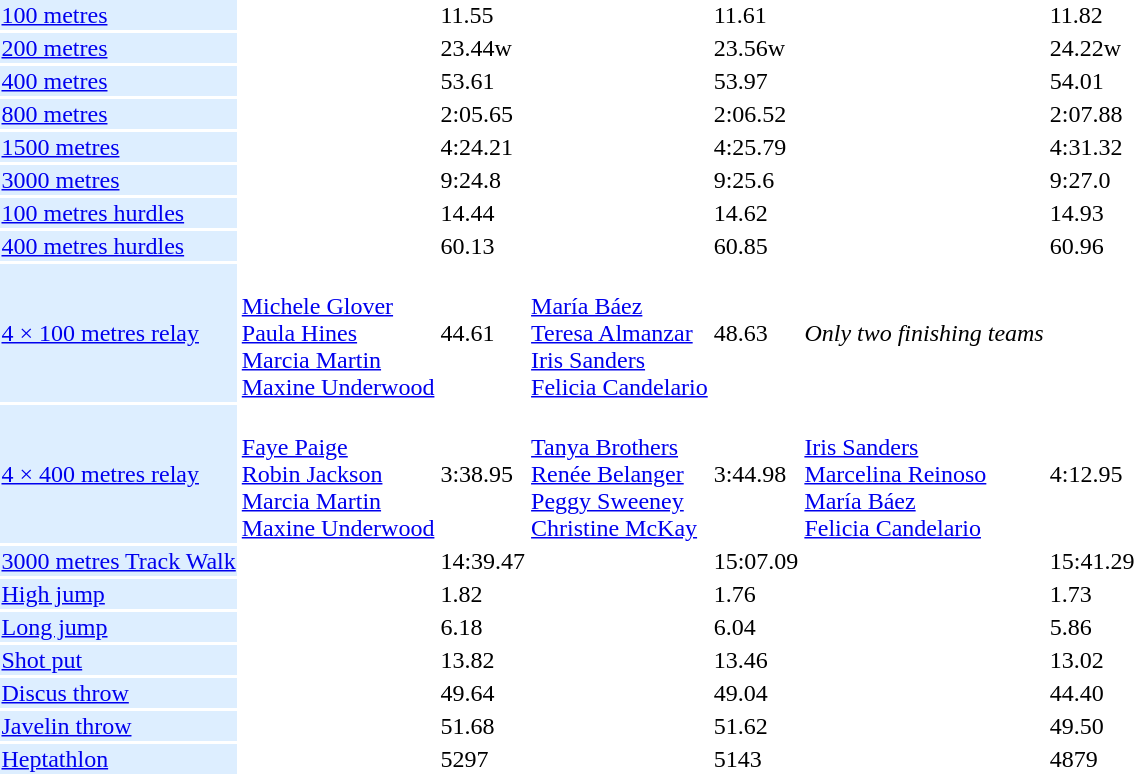<table>
<tr>
<td bgcolor = DDEEFF><a href='#'>100 metres</a></td>
<td></td>
<td>11.55</td>
<td></td>
<td>11.61</td>
<td></td>
<td>11.82</td>
</tr>
<tr>
<td bgcolor = DDEEFF><a href='#'>200 metres</a></td>
<td></td>
<td>23.44w</td>
<td></td>
<td>23.56w</td>
<td></td>
<td>24.22w</td>
</tr>
<tr>
<td bgcolor = DDEEFF><a href='#'>400 metres</a></td>
<td></td>
<td>53.61</td>
<td></td>
<td>53.97</td>
<td></td>
<td>54.01</td>
</tr>
<tr>
<td bgcolor = DDEEFF><a href='#'>800 metres</a></td>
<td></td>
<td>2:05.65</td>
<td></td>
<td>2:06.52</td>
<td></td>
<td>2:07.88</td>
</tr>
<tr>
<td bgcolor = DDEEFF><a href='#'>1500 metres</a></td>
<td></td>
<td>4:24.21</td>
<td></td>
<td>4:25.79</td>
<td></td>
<td>4:31.32</td>
</tr>
<tr>
<td bgcolor = DDEEFF><a href='#'>3000 metres</a></td>
<td></td>
<td>9:24.8</td>
<td></td>
<td>9:25.6</td>
<td></td>
<td>9:27.0</td>
</tr>
<tr>
<td bgcolor = DDEEFF><a href='#'>100 metres hurdles</a></td>
<td></td>
<td>14.44</td>
<td></td>
<td>14.62</td>
<td></td>
<td>14.93</td>
</tr>
<tr>
<td bgcolor = DDEEFF><a href='#'>400 metres hurdles</a></td>
<td></td>
<td>60.13</td>
<td></td>
<td>60.85</td>
<td></td>
<td>60.96</td>
</tr>
<tr>
<td bgcolor = DDEEFF><a href='#'>4 × 100 metres relay</a></td>
<td><br><a href='#'>Michele Glover</a><br><a href='#'>Paula Hines</a><br><a href='#'>Marcia Martin</a><br><a href='#'>Maxine Underwood</a></td>
<td>44.61</td>
<td><br><a href='#'>María Báez</a><br><a href='#'>Teresa Almanzar</a><br><a href='#'>Iris Sanders</a><br><a href='#'>Felicia Candelario</a></td>
<td>48.63</td>
<td><em>Only two finishing teams</em></td>
<td></td>
</tr>
<tr>
<td bgcolor = DDEEFF><a href='#'>4 × 400 metres relay</a></td>
<td><br><a href='#'>Faye Paige</a><br><a href='#'>Robin Jackson</a><br><a href='#'>Marcia Martin</a><br><a href='#'>Maxine Underwood</a></td>
<td>3:38.95</td>
<td><br><a href='#'>Tanya Brothers</a><br><a href='#'>Renée Belanger</a><br><a href='#'>Peggy Sweeney</a><br><a href='#'>Christine McKay</a></td>
<td>3:44.98</td>
<td><br><a href='#'>Iris Sanders</a><br><a href='#'>Marcelina Reinoso</a><br><a href='#'>María Báez</a><br><a href='#'>Felicia Candelario</a></td>
<td>4:12.95</td>
</tr>
<tr>
<td bgcolor = DDEEFF><a href='#'>3000 metres Track Walk</a></td>
<td></td>
<td>14:39.47</td>
<td></td>
<td>15:07.09</td>
<td></td>
<td>15:41.29</td>
</tr>
<tr>
<td bgcolor = DDEEFF><a href='#'>High jump</a></td>
<td></td>
<td>1.82</td>
<td></td>
<td>1.76</td>
<td></td>
<td>1.73</td>
</tr>
<tr>
<td bgcolor = DDEEFF><a href='#'>Long jump</a></td>
<td></td>
<td>6.18</td>
<td></td>
<td>6.04</td>
<td></td>
<td>5.86</td>
</tr>
<tr>
<td bgcolor = DDEEFF><a href='#'>Shot put</a></td>
<td></td>
<td>13.82</td>
<td></td>
<td>13.46</td>
<td></td>
<td>13.02</td>
</tr>
<tr>
<td bgcolor = DDEEFF><a href='#'>Discus throw</a></td>
<td></td>
<td>49.64</td>
<td></td>
<td>49.04</td>
<td></td>
<td>44.40</td>
</tr>
<tr>
<td bgcolor = DDEEFF><a href='#'>Javelin throw</a></td>
<td></td>
<td>51.68</td>
<td></td>
<td>51.62</td>
<td></td>
<td>49.50</td>
</tr>
<tr>
<td bgcolor = DDEEFF><a href='#'>Heptathlon</a></td>
<td></td>
<td>5297</td>
<td></td>
<td>5143</td>
<td></td>
<td>4879</td>
</tr>
</table>
